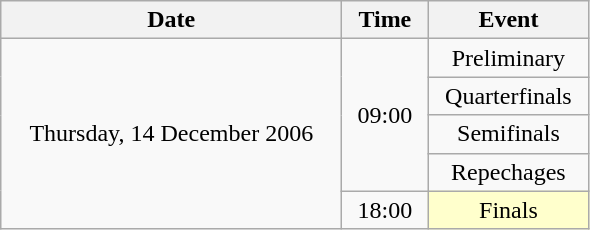<table class = "wikitable" style="text-align:center;">
<tr>
<th width=220>Date</th>
<th width=50>Time</th>
<th width=100>Event</th>
</tr>
<tr>
<td rowspan=5>Thursday, 14 December 2006</td>
<td rowspan=4>09:00</td>
<td>Preliminary</td>
</tr>
<tr>
<td>Quarterfinals</td>
</tr>
<tr>
<td>Semifinals</td>
</tr>
<tr>
<td>Repechages</td>
</tr>
<tr>
<td>18:00</td>
<td bgcolor=ffffcc>Finals</td>
</tr>
</table>
